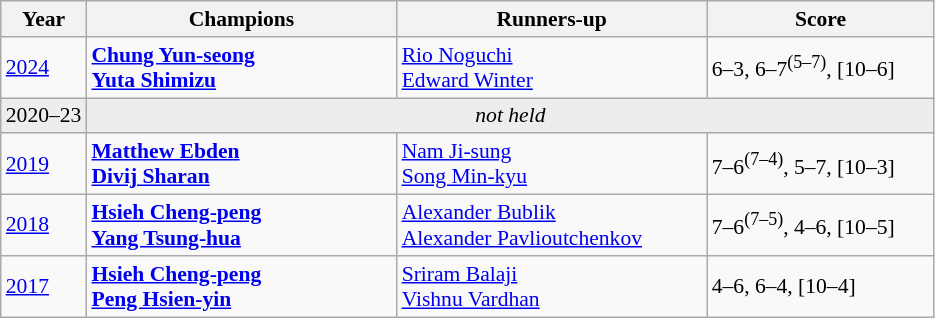<table class="wikitable" style="font-size:90%">
<tr>
<th>Year</th>
<th width="200">Champions</th>
<th width="200">Runners-up</th>
<th width="145">Score</th>
</tr>
<tr>
<td><a href='#'>2024</a></td>
<td> <strong><a href='#'>Chung Yun-seong</a></strong><br> <strong><a href='#'>Yuta Shimizu</a></strong></td>
<td> <a href='#'>Rio Noguchi</a><br> <a href='#'>Edward Winter</a></td>
<td>6–3, 6–7<sup>(5–7)</sup>, [10–6]</td>
</tr>
<tr>
<td style="background:#ededed">2020–23</td>
<td colspan=3 align=center style="background:#ededed"><em>not held</em></td>
</tr>
<tr>
<td><a href='#'>2019</a></td>
<td> <strong><a href='#'>Matthew Ebden</a></strong><br> <strong><a href='#'>Divij Sharan</a></strong></td>
<td> <a href='#'>Nam Ji-sung</a><br> <a href='#'>Song Min-kyu</a></td>
<td>7–6<sup>(7–4)</sup>, 5–7, [10–3]</td>
</tr>
<tr>
<td><a href='#'>2018</a></td>
<td> <strong><a href='#'>Hsieh Cheng-peng</a></strong><br> <strong><a href='#'>Yang Tsung-hua</a></strong></td>
<td> <a href='#'>Alexander Bublik</a><br> <a href='#'>Alexander Pavlioutchenkov</a></td>
<td>7–6<sup>(7–5)</sup>, 4–6, [10–5]</td>
</tr>
<tr>
<td><a href='#'>2017</a></td>
<td> <strong><a href='#'>Hsieh Cheng-peng</a></strong><br> <strong><a href='#'>Peng Hsien-yin</a></strong></td>
<td> <a href='#'>Sriram Balaji</a><br> <a href='#'>Vishnu Vardhan</a></td>
<td>4–6, 6–4, [10–4]</td>
</tr>
</table>
